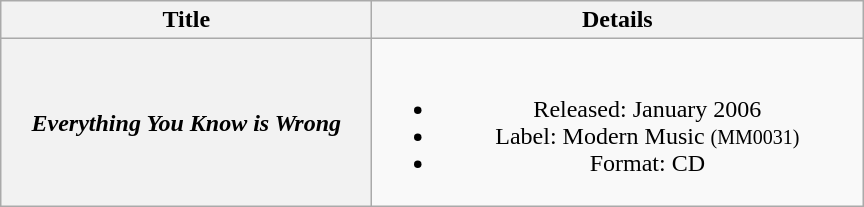<table class="wikitable plainrowheaders" style="text-align:center;" border="1">
<tr>
<th scope="col" style="width:15em;">Title</th>
<th scope="col" style="width:20em;">Details</th>
</tr>
<tr>
<th scope="row"><em>Everything You Know is Wrong</em></th>
<td><br><ul><li>Released: January 2006</li><li>Label: Modern Music <small>(MM0031)</small></li><li>Format: CD</li></ul></td>
</tr>
</table>
